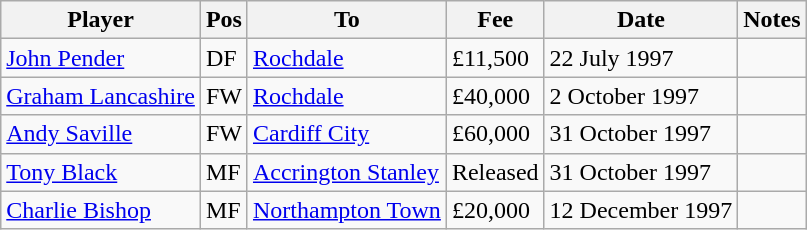<table class="wikitable">
<tr>
<th>Player</th>
<th>Pos</th>
<th>To</th>
<th>Fee</th>
<th>Date</th>
<th>Notes</th>
</tr>
<tr>
<td><a href='#'>John Pender</a></td>
<td>DF</td>
<td><a href='#'>Rochdale</a></td>
<td>£11,500</td>
<td>22 July 1997</td>
<td></td>
</tr>
<tr>
<td><a href='#'>Graham Lancashire</a></td>
<td>FW</td>
<td><a href='#'>Rochdale</a></td>
<td>£40,000</td>
<td>2 October 1997</td>
<td></td>
</tr>
<tr>
<td><a href='#'>Andy Saville</a></td>
<td>FW</td>
<td><a href='#'>Cardiff City</a></td>
<td>£60,000</td>
<td>31 October 1997</td>
<td></td>
</tr>
<tr>
<td><a href='#'>Tony Black</a></td>
<td>MF</td>
<td><a href='#'>Accrington Stanley</a></td>
<td>Released</td>
<td>31 October 1997</td>
<td></td>
</tr>
<tr>
<td><a href='#'>Charlie Bishop</a></td>
<td>MF</td>
<td><a href='#'>Northampton Town</a></td>
<td>£20,000</td>
<td>12 December 1997</td>
<td></td>
</tr>
</table>
